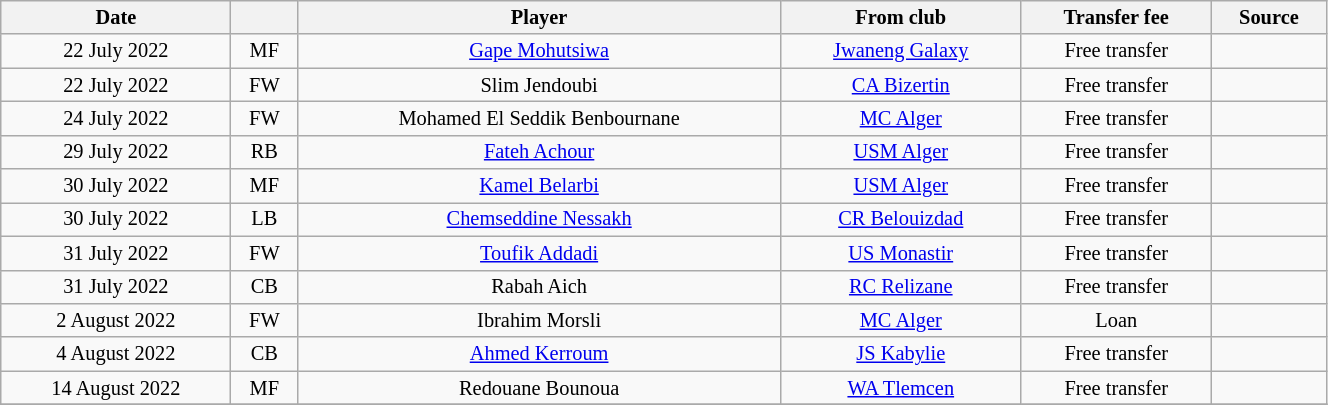<table class="wikitable sortable" style="width:70%; text-align:center; font-size:85%; text-align:centre;">
<tr>
<th>Date</th>
<th></th>
<th>Player</th>
<th>From club</th>
<th>Transfer fee</th>
<th>Source</th>
</tr>
<tr>
<td>22 July 2022</td>
<td>MF</td>
<td> <a href='#'>Gape Mohutsiwa</a></td>
<td> <a href='#'>Jwaneng Galaxy</a></td>
<td>Free transfer</td>
<td></td>
</tr>
<tr>
<td>22 July 2022</td>
<td>FW</td>
<td> Slim Jendoubi</td>
<td> <a href='#'>CA Bizertin</a></td>
<td>Free transfer</td>
<td></td>
</tr>
<tr>
<td>24 July 2022</td>
<td>FW</td>
<td> Mohamed El Seddik Benbournane</td>
<td><a href='#'>MC Alger</a></td>
<td>Free transfer</td>
<td></td>
</tr>
<tr>
<td>29 July 2022</td>
<td>RB</td>
<td> <a href='#'>Fateh Achour</a></td>
<td><a href='#'>USM Alger</a></td>
<td>Free transfer</td>
<td></td>
</tr>
<tr>
<td>30 July 2022</td>
<td>MF</td>
<td> <a href='#'>Kamel Belarbi</a></td>
<td><a href='#'>USM Alger</a></td>
<td>Free transfer</td>
<td></td>
</tr>
<tr>
<td>30 July 2022</td>
<td>LB</td>
<td> <a href='#'>Chemseddine Nessakh</a></td>
<td><a href='#'>CR Belouizdad</a></td>
<td>Free transfer</td>
<td></td>
</tr>
<tr>
<td>31 July 2022</td>
<td>FW</td>
<td> <a href='#'>Toufik Addadi</a></td>
<td> <a href='#'>US Monastir</a></td>
<td>Free transfer</td>
<td></td>
</tr>
<tr>
<td>31 July 2022</td>
<td>CB</td>
<td> Rabah Aich</td>
<td><a href='#'>RC Relizane</a></td>
<td>Free transfer</td>
<td></td>
</tr>
<tr>
<td>2 August 2022</td>
<td>FW</td>
<td> Ibrahim Morsli</td>
<td><a href='#'>MC Alger</a></td>
<td>Loan</td>
<td></td>
</tr>
<tr>
<td>4 August 2022</td>
<td>CB</td>
<td> <a href='#'>Ahmed Kerroum</a></td>
<td><a href='#'>JS Kabylie</a></td>
<td>Free transfer</td>
<td></td>
</tr>
<tr>
<td>14 August 2022</td>
<td>MF</td>
<td> Redouane Bounoua</td>
<td><a href='#'>WA Tlemcen</a></td>
<td>Free transfer</td>
<td></td>
</tr>
<tr>
</tr>
</table>
